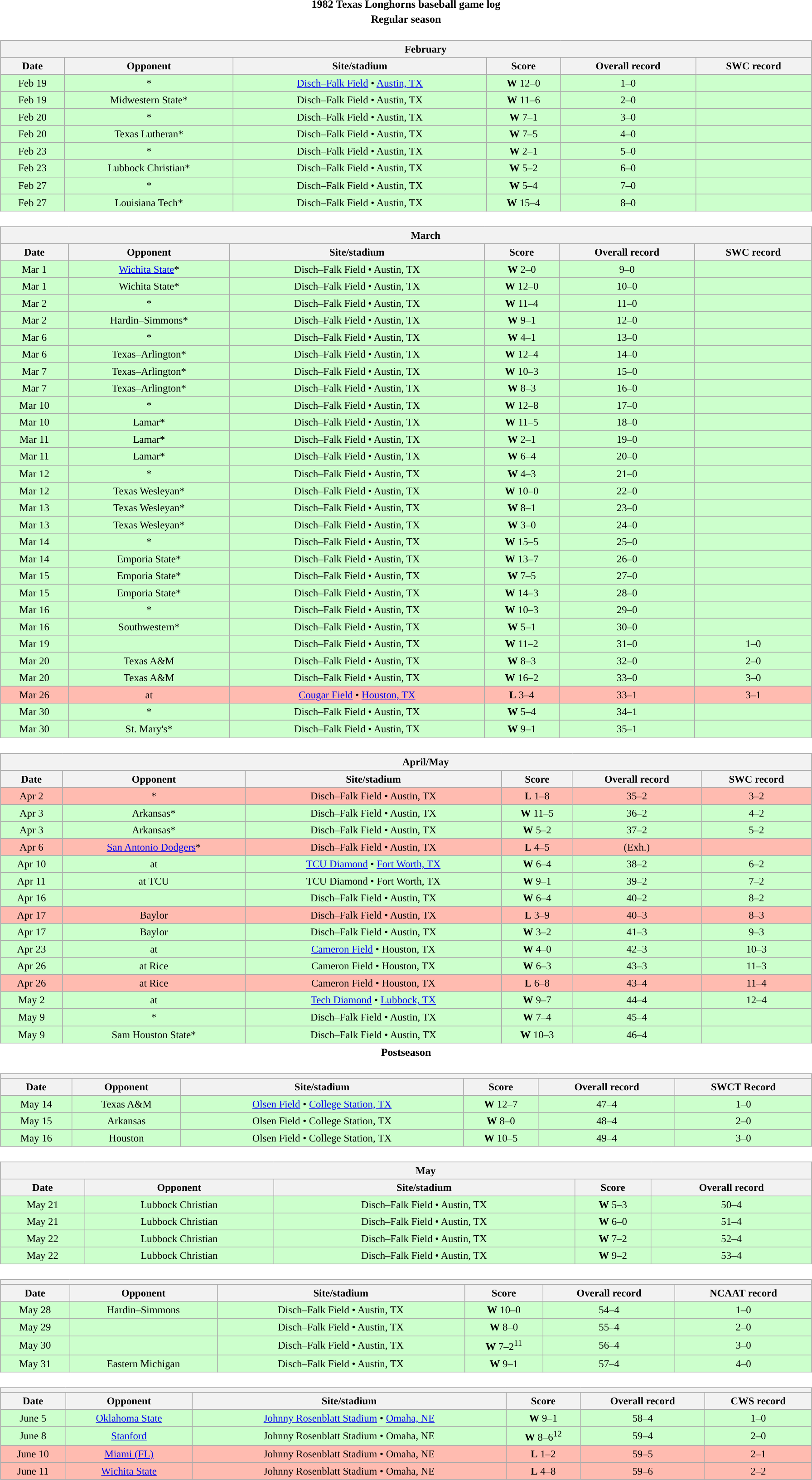<table class="toccolours" width=95% style="margin:1.5em auto; text-align:center;">
<tr>
<th colspan=2>1982 Texas Longhorns baseball game log</th>
</tr>
<tr>
<th colspan=2>Regular season</th>
</tr>
<tr valign="top">
<td><br><table class="wikitable collapsible collapsed" style="margin:auto; font-size:95%; width:100%">
<tr>
<th colspan=11 style="padding-left:4em;">February</th>
</tr>
<tr>
<th>Date</th>
<th>Opponent</th>
<th>Site/stadium</th>
<th>Score</th>
<th>Overall record</th>
<th>SWC record</th>
</tr>
<tr bgcolor=ccffcc>
<td>Feb 19</td>
<td>*</td>
<td><a href='#'>Disch–Falk Field</a> • <a href='#'>Austin, TX</a></td>
<td><strong>W</strong> 12–0</td>
<td>1–0</td>
<td></td>
</tr>
<tr bgcolor=ccffcc>
<td>Feb 19</td>
<td>Midwestern State*</td>
<td>Disch–Falk Field • Austin, TX</td>
<td><strong>W</strong> 11–6</td>
<td>2–0</td>
<td></td>
</tr>
<tr bgcolor=ccffcc>
<td>Feb 20</td>
<td>*</td>
<td>Disch–Falk Field • Austin, TX</td>
<td><strong>W</strong> 7–1</td>
<td>3–0</td>
<td></td>
</tr>
<tr bgcolor=ccffcc>
<td>Feb 20</td>
<td>Texas Lutheran*</td>
<td>Disch–Falk Field • Austin, TX</td>
<td><strong>W</strong> 7–5</td>
<td>4–0</td>
<td></td>
</tr>
<tr bgcolor=ccffcc>
<td>Feb 23</td>
<td>*</td>
<td>Disch–Falk Field • Austin, TX</td>
<td><strong>W</strong> 2–1</td>
<td>5–0</td>
<td></td>
</tr>
<tr bgcolor=ccffcc>
<td>Feb 23</td>
<td>Lubbock Christian*</td>
<td>Disch–Falk Field • Austin, TX</td>
<td><strong>W</strong> 5–2</td>
<td>6–0</td>
<td></td>
</tr>
<tr bgcolor=ccffcc>
<td>Feb 27</td>
<td>*</td>
<td>Disch–Falk Field • Austin, TX</td>
<td><strong>W</strong> 5–4</td>
<td>7–0</td>
<td></td>
</tr>
<tr bgcolor=ccffcc>
<td>Feb 27</td>
<td>Louisiana Tech*</td>
<td>Disch–Falk Field • Austin, TX</td>
<td><strong>W</strong> 15–4</td>
<td>8–0</td>
<td></td>
</tr>
</table>
</td>
</tr>
<tr valign="top">
<td><br><table class="wikitable collapsible collapsed" style="margin:auto; font-size:95%; width:100%">
<tr>
<th colspan=11 style="padding-left:4em;">March</th>
</tr>
<tr>
<th>Date</th>
<th>Opponent</th>
<th>Site/stadium</th>
<th>Score</th>
<th>Overall record</th>
<th>SWC record</th>
</tr>
<tr bgcolor=ccffcc>
<td>Mar 1</td>
<td><a href='#'>Wichita State</a>*</td>
<td>Disch–Falk Field • Austin, TX</td>
<td><strong>W</strong> 2–0</td>
<td>9–0</td>
<td></td>
</tr>
<tr bgcolor=ccffcc>
<td>Mar 1</td>
<td>Wichita State*</td>
<td>Disch–Falk Field • Austin, TX</td>
<td><strong>W</strong> 12–0</td>
<td>10–0</td>
<td></td>
</tr>
<tr bgcolor=ccffcc>
<td>Mar 2</td>
<td>*</td>
<td>Disch–Falk Field • Austin, TX</td>
<td><strong>W</strong> 11–4</td>
<td>11–0</td>
<td></td>
</tr>
<tr bgcolor=ccffcc>
<td>Mar 2</td>
<td>Hardin–Simmons*</td>
<td>Disch–Falk Field • Austin, TX</td>
<td><strong>W</strong> 9–1</td>
<td>12–0</td>
<td></td>
</tr>
<tr bgcolor=ccffcc>
<td>Mar 6</td>
<td>*</td>
<td>Disch–Falk Field • Austin, TX</td>
<td><strong>W</strong> 4–1</td>
<td>13–0</td>
<td></td>
</tr>
<tr bgcolor=ccffcc>
<td>Mar 6</td>
<td>Texas–Arlington*</td>
<td>Disch–Falk Field • Austin, TX</td>
<td><strong>W</strong> 12–4</td>
<td>14–0</td>
<td></td>
</tr>
<tr bgcolor=ccffcc>
<td>Mar 7</td>
<td>Texas–Arlington*</td>
<td>Disch–Falk Field • Austin, TX</td>
<td><strong>W</strong> 10–3</td>
<td>15–0</td>
<td></td>
</tr>
<tr bgcolor=ccffcc>
<td>Mar 7</td>
<td>Texas–Arlington*</td>
<td>Disch–Falk Field • Austin, TX</td>
<td><strong>W</strong> 8–3</td>
<td>16–0</td>
<td></td>
</tr>
<tr bgcolor=ccffcc>
<td>Mar 10</td>
<td>*</td>
<td>Disch–Falk Field • Austin, TX</td>
<td><strong>W</strong> 12–8</td>
<td>17–0</td>
<td></td>
</tr>
<tr bgcolor=ccffcc>
<td>Mar 10</td>
<td>Lamar*</td>
<td>Disch–Falk Field • Austin, TX</td>
<td><strong>W</strong> 11–5</td>
<td>18–0</td>
<td></td>
</tr>
<tr bgcolor=ccffcc>
<td>Mar 11</td>
<td>Lamar*</td>
<td>Disch–Falk Field • Austin, TX</td>
<td><strong>W</strong> 2–1</td>
<td>19–0</td>
<td></td>
</tr>
<tr bgcolor=ccffcc>
<td>Mar 11</td>
<td>Lamar*</td>
<td>Disch–Falk Field • Austin, TX</td>
<td><strong>W</strong> 6–4</td>
<td>20–0</td>
<td></td>
</tr>
<tr bgcolor=ccffcc>
<td>Mar 12</td>
<td>*</td>
<td>Disch–Falk Field • Austin, TX</td>
<td><strong>W</strong> 4–3</td>
<td>21–0</td>
<td></td>
</tr>
<tr bgcolor=ccffcc>
<td>Mar 12</td>
<td>Texas Wesleyan*</td>
<td>Disch–Falk Field • Austin, TX</td>
<td><strong>W</strong> 10–0</td>
<td>22–0</td>
<td></td>
</tr>
<tr bgcolor=ccffcc>
<td>Mar 13</td>
<td>Texas Wesleyan*</td>
<td>Disch–Falk Field • Austin, TX</td>
<td><strong>W</strong> 8–1</td>
<td>23–0</td>
<td></td>
</tr>
<tr bgcolor=ccffcc>
<td>Mar 13</td>
<td>Texas Wesleyan*</td>
<td>Disch–Falk Field • Austin, TX</td>
<td><strong>W</strong> 3–0</td>
<td>24–0</td>
<td></td>
</tr>
<tr bgcolor=ccffcc>
<td>Mar 14</td>
<td>*</td>
<td>Disch–Falk Field • Austin, TX</td>
<td><strong>W</strong> 15–5</td>
<td>25–0</td>
<td></td>
</tr>
<tr bgcolor=ccffcc>
<td>Mar 14</td>
<td>Emporia State*</td>
<td>Disch–Falk Field • Austin, TX</td>
<td><strong>W</strong> 13–7</td>
<td>26–0</td>
<td></td>
</tr>
<tr bgcolor=ccffcc>
<td>Mar 15</td>
<td>Emporia State*</td>
<td>Disch–Falk Field • Austin, TX</td>
<td><strong>W</strong> 7–5</td>
<td>27–0</td>
<td></td>
</tr>
<tr bgcolor=ccffcc>
<td>Mar 15</td>
<td>Emporia State*</td>
<td>Disch–Falk Field • Austin, TX</td>
<td><strong>W</strong> 14–3</td>
<td>28–0</td>
<td></td>
</tr>
<tr bgcolor=ccffcc>
<td>Mar 16</td>
<td>*</td>
<td>Disch–Falk Field • Austin, TX</td>
<td><strong>W</strong> 10–3</td>
<td>29–0</td>
<td></td>
</tr>
<tr bgcolor=ccffcc>
<td>Mar 16</td>
<td>Southwestern*</td>
<td>Disch–Falk Field • Austin, TX</td>
<td><strong>W</strong> 5–1</td>
<td>30–0</td>
<td></td>
</tr>
<tr bgcolor=ccffcc>
<td>Mar 19</td>
<td></td>
<td>Disch–Falk Field • Austin, TX</td>
<td><strong>W</strong> 11–2</td>
<td>31–0</td>
<td>1–0</td>
</tr>
<tr bgcolor=ccffcc>
<td>Mar 20</td>
<td>Texas A&M</td>
<td>Disch–Falk Field • Austin, TX</td>
<td><strong>W</strong> 8–3</td>
<td>32–0</td>
<td>2–0</td>
</tr>
<tr bgcolor=ccffcc>
<td>Mar 20</td>
<td>Texas A&M</td>
<td>Disch–Falk Field • Austin, TX</td>
<td><strong>W</strong> 16–2</td>
<td>33–0</td>
<td>3–0</td>
</tr>
<tr bgcolor=ffbbb>
<td>Mar 26</td>
<td>at </td>
<td><a href='#'>Cougar Field</a> • <a href='#'>Houston, TX</a></td>
<td><strong>L</strong> 3–4</td>
<td>33–1</td>
<td>3–1</td>
</tr>
<tr bgcolor=ccffcc>
<td>Mar 30</td>
<td>*</td>
<td>Disch–Falk Field • Austin, TX</td>
<td><strong>W</strong> 5–4</td>
<td>34–1</td>
<td></td>
</tr>
<tr bgcolor=ccffcc>
<td>Mar 30</td>
<td>St. Mary's*</td>
<td>Disch–Falk Field • Austin, TX</td>
<td><strong>W</strong> 9–1</td>
<td>35–1</td>
<td></td>
</tr>
</table>
</td>
</tr>
<tr>
<td><br><table class="wikitable collapsible collapsed" style="margin:auto; font-size:95%; width:100%">
<tr>
<th colspan=11 style="padding-left:4em;">April/May</th>
</tr>
<tr>
<th>Date</th>
<th>Opponent</th>
<th>Site/stadium</th>
<th>Score</th>
<th>Overall record</th>
<th>SWC record</th>
</tr>
<tr bgcolor=ffbbb>
<td>Apr 2</td>
<td>*</td>
<td>Disch–Falk Field • Austin, TX</td>
<td><strong>L</strong> 1–8</td>
<td>35–2</td>
<td>3–2</td>
</tr>
<tr bgcolor=ccffcc>
<td>Apr 3</td>
<td>Arkansas*</td>
<td>Disch–Falk Field • Austin, TX</td>
<td><strong>W</strong> 11–5</td>
<td>36–2</td>
<td>4–2</td>
</tr>
<tr bgcolor=ccffcc>
<td>Apr 3</td>
<td>Arkansas*</td>
<td>Disch–Falk Field • Austin, TX</td>
<td><strong>W</strong> 5–2</td>
<td>37–2</td>
<td>5–2</td>
</tr>
<tr bgcolor=ffbbb>
<td>Apr 6</td>
<td><a href='#'>San Antonio Dodgers</a>*</td>
<td>Disch–Falk Field • Austin, TX</td>
<td><strong>L</strong> 4–5</td>
<td>(Exh.)</td>
<td></td>
</tr>
<tr bgcolor=ccffcc>
<td>Apr 10</td>
<td>at </td>
<td><a href='#'>TCU Diamond</a> • <a href='#'>Fort Worth, TX</a></td>
<td><strong>W</strong> 6–4</td>
<td>38–2</td>
<td>6–2</td>
</tr>
<tr bgcolor=ccffcc>
<td>Apr 11</td>
<td>at TCU</td>
<td>TCU Diamond • Fort Worth, TX</td>
<td><strong>W</strong> 9–1</td>
<td>39–2</td>
<td>7–2</td>
</tr>
<tr bgcolor=ccffcc>
<td>Apr 16</td>
<td></td>
<td>Disch–Falk Field • Austin, TX</td>
<td><strong>W</strong> 6–4</td>
<td>40–2</td>
<td>8–2</td>
</tr>
<tr bgcolor=ffbbb>
<td>Apr 17</td>
<td>Baylor</td>
<td>Disch–Falk Field • Austin, TX</td>
<td><strong>L</strong> 3–9</td>
<td>40–3</td>
<td>8–3</td>
</tr>
<tr bgcolor=ccffcc>
<td>Apr 17</td>
<td>Baylor</td>
<td>Disch–Falk Field • Austin, TX</td>
<td><strong>W</strong> 3–2</td>
<td>41–3</td>
<td>9–3</td>
</tr>
<tr bgcolor=ccffcc>
<td>Apr 23</td>
<td>at </td>
<td><a href='#'>Cameron Field</a> • Houston, TX</td>
<td><strong>W</strong> 4–0</td>
<td>42–3</td>
<td>10–3</td>
</tr>
<tr bgcolor=ccffcc>
<td>Apr 26</td>
<td>at Rice</td>
<td>Cameron Field • Houston, TX</td>
<td><strong>W</strong> 6–3</td>
<td>43–3</td>
<td>11–3</td>
</tr>
<tr bgcolor=ffbbb>
<td>Apr 26</td>
<td>at Rice</td>
<td>Cameron Field • Houston, TX</td>
<td><strong>L</strong> 6–8</td>
<td>43–4</td>
<td>11–4</td>
</tr>
<tr bgcolor=ccffcc>
<td>May 2</td>
<td>at </td>
<td><a href='#'>Tech Diamond</a> • <a href='#'>Lubbock, TX</a></td>
<td><strong>W</strong> 9–7</td>
<td>44–4</td>
<td>12–4</td>
</tr>
<tr bgcolor=ccffcc>
<td>May 9</td>
<td>*</td>
<td>Disch–Falk Field • Austin, TX</td>
<td><strong>W</strong> 7–4</td>
<td>45–4</td>
<td></td>
</tr>
<tr bgcolor=ccffcc>
<td>May 9</td>
<td>Sam Houston State*</td>
<td>Disch–Falk Field • Austin, TX</td>
<td><strong>W</strong> 10–3</td>
<td>46–4</td>
<td></td>
</tr>
</table>
</td>
</tr>
<tr>
<th colspan=2>Postseason</th>
</tr>
<tr>
<td><br><table class="wikitable collapsible collapsed" style="margin:auto; font-size:95%; width:100%">
<tr>
<th colspan=11 style="padding-left:4em; "></th>
</tr>
<tr>
<th>Date</th>
<th>Opponent</th>
<th>Site/stadium</th>
<th>Score</th>
<th>Overall record</th>
<th>SWCT Record</th>
</tr>
<tr bgcolor=ccffcc>
<td>May 14</td>
<td>Texas A&M</td>
<td><a href='#'>Olsen Field</a> • <a href='#'>College Station, TX</a></td>
<td><strong>W</strong> 12–7</td>
<td>47–4</td>
<td>1–0</td>
</tr>
<tr bgcolor=ccffcc>
<td>May 15</td>
<td>Arkansas</td>
<td>Olsen Field • College Station, TX</td>
<td><strong>W</strong> 8–0</td>
<td>48–4</td>
<td>2–0</td>
</tr>
<tr bgcolor=ccffcc>
<td>May 16</td>
<td>Houston</td>
<td>Olsen Field • College Station, TX</td>
<td><strong>W</strong> 10–5</td>
<td>49–4</td>
<td>3–0</td>
</tr>
</table>
</td>
</tr>
<tr>
<td><br><table class="wikitable collapsible collapsed" style="margin:auto; font-size:95%; width:100%">
<tr>
<th colspan=11 style="padding-left:4em;">May</th>
</tr>
<tr>
<th>Date</th>
<th>Opponent</th>
<th>Site/stadium</th>
<th>Score</th>
<th>Overall record</th>
</tr>
<tr bgcolor=ccffcc>
<td>May 21</td>
<td>Lubbock Christian</td>
<td>Disch–Falk Field • Austin, TX</td>
<td><strong>W</strong> 5–3</td>
<td>50–4</td>
</tr>
<tr bgcolor=ccffcc>
<td>May 21</td>
<td>Lubbock Christian</td>
<td>Disch–Falk Field • Austin, TX</td>
<td><strong>W</strong> 6–0</td>
<td>51–4</td>
</tr>
<tr bgcolor=ccffcc>
<td>May 22</td>
<td>Lubbock Christian</td>
<td>Disch–Falk Field • Austin, TX</td>
<td><strong>W</strong> 7–2</td>
<td>52–4</td>
</tr>
<tr bgcolor=ccffcc>
<td>May 22</td>
<td>Lubbock Christian</td>
<td>Disch–Falk Field • Austin, TX</td>
<td><strong>W</strong> 9–2</td>
<td>53–4</td>
</tr>
</table>
</td>
</tr>
<tr>
<td><br><table class="wikitable collapsible collapsed" style="margin:auto; font-size:95%; width:100%">
<tr>
<th colspan=11 style="padding-left:4em; "></th>
</tr>
<tr>
<th>Date</th>
<th>Opponent</th>
<th>Site/stadium</th>
<th>Score</th>
<th>Overall record</th>
<th>NCAAT record</th>
</tr>
<tr bgcolor=ccffcc>
<td>May 28</td>
<td>Hardin–Simmons</td>
<td>Disch–Falk Field • Austin, TX</td>
<td><strong>W</strong> 10–0</td>
<td>54–4</td>
<td>1–0</td>
</tr>
<tr bgcolor=ccffcc>
<td>May 29</td>
<td></td>
<td>Disch–Falk Field • Austin, TX</td>
<td><strong>W</strong> 8–0</td>
<td>55–4</td>
<td>2–0</td>
</tr>
<tr bgcolor=ccffcc>
<td>May 30</td>
<td></td>
<td>Disch–Falk Field • Austin, TX</td>
<td><strong>W</strong> 7–2<sup>11</sup></td>
<td>56–4</td>
<td>3–0</td>
</tr>
<tr bgcolor=ccffcc>
<td>May 31</td>
<td>Eastern Michigan</td>
<td>Disch–Falk Field • Austin, TX</td>
<td><strong>W</strong> 9–1</td>
<td>57–4</td>
<td>4–0</td>
</tr>
</table>
</td>
</tr>
<tr>
<td><br><table class="wikitable collapsible collapsed" style="margin:auto; font-size:95%; width:100%">
<tr>
<th colspan=11 style="padding-left:4em; "></th>
</tr>
<tr>
<th>Date</th>
<th>Opponent</th>
<th>Site/stadium</th>
<th>Score</th>
<th>Overall record</th>
<th>CWS record</th>
</tr>
<tr bgcolor=ccffcc>
<td>June 5</td>
<td><a href='#'>Oklahoma State</a></td>
<td><a href='#'>Johnny Rosenblatt Stadium</a> • <a href='#'>Omaha, NE</a></td>
<td><strong>W</strong> 9–1</td>
<td>58–4</td>
<td>1–0</td>
</tr>
<tr bgcolor=ccffcc>
<td>June 8</td>
<td><a href='#'>Stanford</a></td>
<td>Johnny Rosenblatt Stadium • Omaha, NE</td>
<td><strong>W</strong> 8–6<sup>12</sup></td>
<td>59–4</td>
<td>2–0</td>
</tr>
<tr bgcolor=ffbbb>
<td>June 10</td>
<td><a href='#'>Miami (FL)</a></td>
<td>Johnny Rosenblatt Stadium • Omaha, NE</td>
<td><strong>L</strong> 1–2</td>
<td>59–5</td>
<td>2–1</td>
</tr>
<tr bgcolor=ffbbb>
<td>June 11</td>
<td><a href='#'>Wichita State</a></td>
<td>Johnny Rosenblatt Stadium • Omaha, NE</td>
<td><strong>L</strong> 4–8</td>
<td>59–6</td>
<td>2–2</td>
</tr>
</table>
</td>
</tr>
</table>
